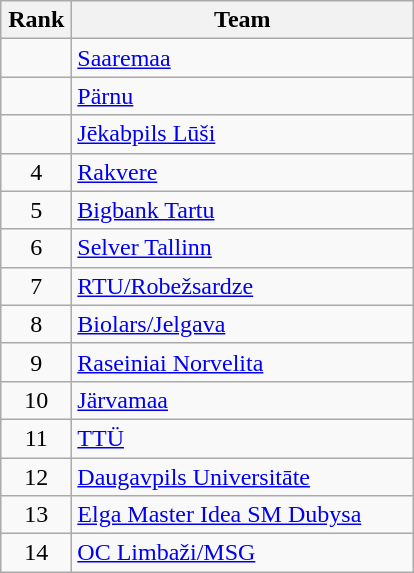<table class=wikitable style="text-align:center">
<tr>
<th width=40>Rank</th>
<th width=220>Team</th>
</tr>
<tr>
<td></td>
<td align=left> <a href='#'>Saaremaa</a></td>
</tr>
<tr>
<td></td>
<td align=left> <a href='#'>Pärnu</a></td>
</tr>
<tr>
<td></td>
<td align=left> <a href='#'>Jēkabpils Lūši</a></td>
</tr>
<tr>
<td>4</td>
<td align=left> <a href='#'>Rakvere</a></td>
</tr>
<tr>
<td>5</td>
<td align=left> <a href='#'>Bigbank Tartu</a></td>
</tr>
<tr>
<td>6</td>
<td align=left> <a href='#'>Selver Tallinn</a></td>
</tr>
<tr>
<td>7</td>
<td align=left> <a href='#'>RTU/Robežsardze</a></td>
</tr>
<tr>
<td>8</td>
<td align=left> <a href='#'>Biolars/Jelgava</a></td>
</tr>
<tr>
<td>9</td>
<td align=left> <a href='#'>Raseiniai Norvelita</a></td>
</tr>
<tr>
<td>10</td>
<td align=left> <a href='#'>Järvamaa</a></td>
</tr>
<tr>
<td>11</td>
<td align=left> <a href='#'>TTÜ</a></td>
</tr>
<tr>
<td>12</td>
<td align=left> <a href='#'>Daugavpils Universitāte</a></td>
</tr>
<tr>
<td>13</td>
<td align=left> <a href='#'>Elga Master Idea SM Dubysa</a></td>
</tr>
<tr>
<td>14</td>
<td align=left> <a href='#'>OC Limbaži/MSG</a></td>
</tr>
</table>
